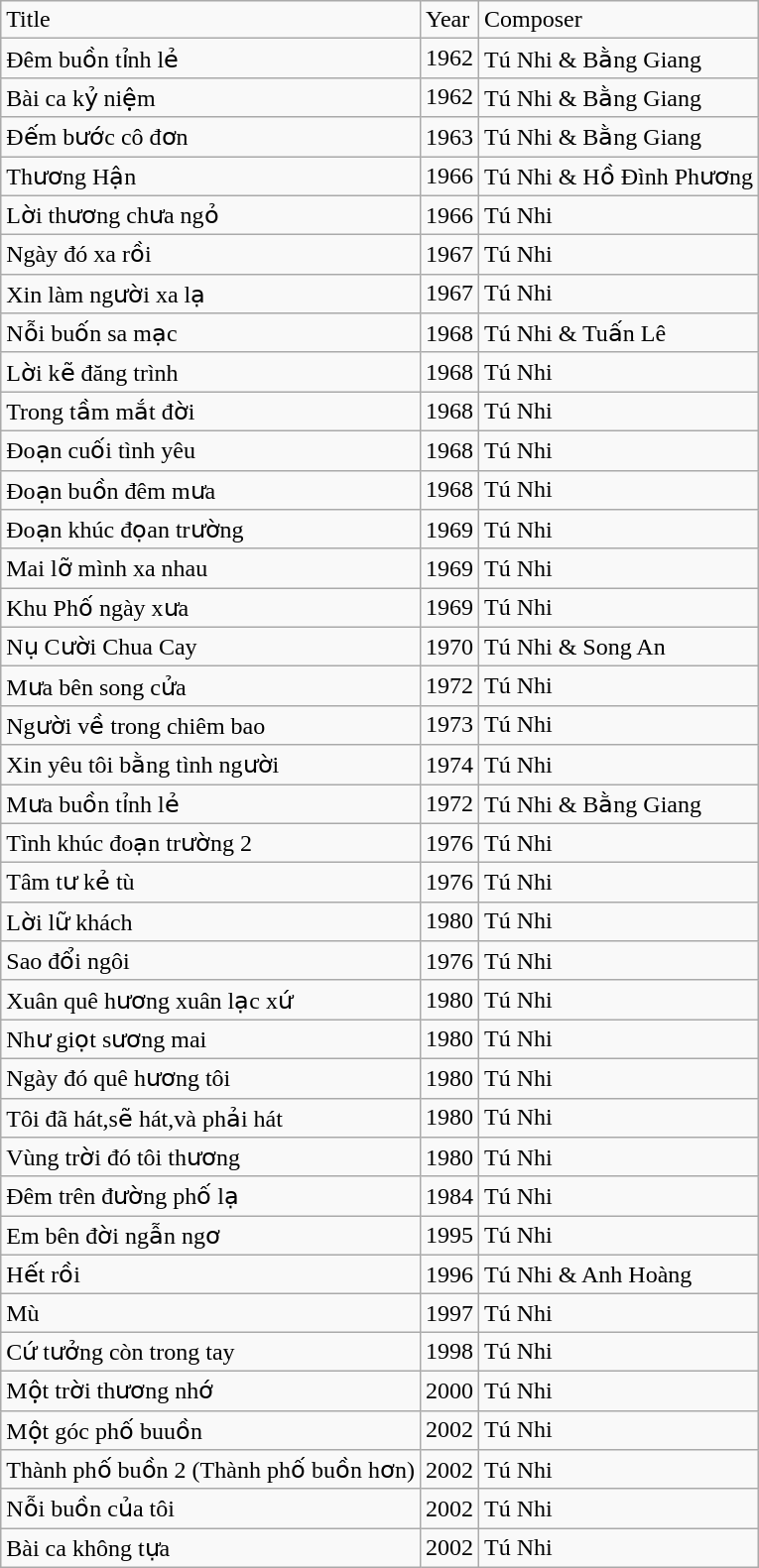<table class="wikitable">
<tr>
<td>Title</td>
<td>Year</td>
<td>Composer</td>
</tr>
<tr>
<td>Đêm buồn tỉnh lẻ</td>
<td>1962</td>
<td>Tú Nhi & Bằng Giang</td>
</tr>
<tr>
<td>Bài ca kỷ niệm</td>
<td>1962</td>
<td>Tú Nhi & Bằng Giang</td>
</tr>
<tr>
<td>Đếm bước cô đơn</td>
<td>1963</td>
<td>Tú Nhi & Bằng Giang</td>
</tr>
<tr>
<td>Thương Hận</td>
<td>1966</td>
<td>Tú Nhi & Hồ Đình Phương</td>
</tr>
<tr>
<td>Lời thương chưa ngỏ</td>
<td>1966</td>
<td>Tú Nhi</td>
</tr>
<tr>
<td>Ngày đó xa rồi</td>
<td>1967</td>
<td>Tú Nhi</td>
</tr>
<tr>
<td>Xin làm người xa lạ</td>
<td>1967</td>
<td>Tú Nhi</td>
</tr>
<tr>
<td>Nỗi buốn sa mạc</td>
<td>1968</td>
<td>Tú Nhi & Tuấn Lê</td>
</tr>
<tr>
<td>Lời kẽ đăng trình</td>
<td>1968</td>
<td>Tú Nhi</td>
</tr>
<tr>
<td>Trong tầm mắt đời</td>
<td>1968</td>
<td>Tú Nhi</td>
</tr>
<tr>
<td>Đoạn cuối tình yêu</td>
<td>1968</td>
<td>Tú Nhi</td>
</tr>
<tr>
<td>Đoạn buồn đêm mưa</td>
<td>1968</td>
<td>Tú Nhi</td>
</tr>
<tr>
<td>Đoạn khúc đọan trường</td>
<td>1969</td>
<td>Tú Nhi</td>
</tr>
<tr>
<td>Mai lỡ mình xa nhau</td>
<td>1969</td>
<td>Tú Nhi</td>
</tr>
<tr>
<td>Khu Phố ngày xưa</td>
<td>1969</td>
<td>Tú Nhi</td>
</tr>
<tr>
<td>Nụ Cười Chua Cay</td>
<td>1970</td>
<td>Tú Nhi & Song An</td>
</tr>
<tr>
<td>Mưa bên song cửa</td>
<td>1972</td>
<td>Tú Nhi</td>
</tr>
<tr>
<td>Người về trong chiêm bao</td>
<td>1973</td>
<td>Tú Nhi</td>
</tr>
<tr>
<td>Xin yêu tôi bằng tình người</td>
<td>1974</td>
<td>Tú Nhi</td>
</tr>
<tr>
<td>Mưa buồn tỉnh lẻ</td>
<td>1972</td>
<td>Tú Nhi & Bằng Giang</td>
</tr>
<tr>
<td>Tình khúc đoạn trường 2</td>
<td>1976</td>
<td>Tú Nhi</td>
</tr>
<tr>
<td>Tâm tư kẻ tù</td>
<td>1976</td>
<td>Tú Nhi</td>
</tr>
<tr>
<td>Lời lữ khách</td>
<td>1980</td>
<td>Tú Nhi</td>
</tr>
<tr>
<td>Sao đổi ngôi</td>
<td>1976</td>
<td>Tú Nhi</td>
</tr>
<tr>
<td>Xuân quê hương xuân lạc xứ</td>
<td>1980</td>
<td>Tú Nhi</td>
</tr>
<tr>
<td>Như giọt sương mai</td>
<td>1980</td>
<td>Tú Nhi</td>
</tr>
<tr>
<td>Ngày đó quê hương tôi</td>
<td>1980</td>
<td>Tú Nhi</td>
</tr>
<tr>
<td>Tôi đã hát,sẽ hát,và phải hát</td>
<td>1980</td>
<td>Tú Nhi</td>
</tr>
<tr>
<td>Vùng trời đó tôi thương</td>
<td>1980</td>
<td>Tú Nhi</td>
</tr>
<tr>
<td>Đêm trên đường phố lạ</td>
<td>1984</td>
<td>Tú Nhi</td>
</tr>
<tr>
<td>Em bên đời ngẫn ngơ</td>
<td>1995</td>
<td>Tú Nhi</td>
</tr>
<tr>
<td>Hết rồi</td>
<td>1996</td>
<td>Tú Nhi & Anh Hoàng</td>
</tr>
<tr>
<td>Mù</td>
<td>1997</td>
<td>Tú Nhi</td>
</tr>
<tr>
<td>Cứ tưởng còn trong tay</td>
<td>1998</td>
<td>Tú Nhi</td>
</tr>
<tr>
<td>Một trời thương nhớ</td>
<td>2000</td>
<td>Tú Nhi</td>
</tr>
<tr>
<td>Một góc phố buuồn</td>
<td>2002</td>
<td>Tú Nhi</td>
</tr>
<tr>
<td>Thành phố buồn 2 (Thành phố buồn hơn)</td>
<td>2002</td>
<td>Tú Nhi</td>
</tr>
<tr>
<td>Nỗi buồn của tôi</td>
<td>2002</td>
<td>Tú Nhi</td>
</tr>
<tr>
<td>Bài ca không tựa</td>
<td>2002</td>
<td>Tú Nhi</td>
</tr>
</table>
